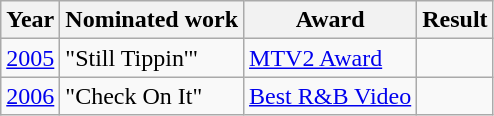<table class="wikitable">
<tr>
<th>Year</th>
<th>Nominated work</th>
<th>Award</th>
<th>Result</th>
</tr>
<tr>
<td align=center><a href='#'>2005</a></td>
<td>"Still Tippin'"</td>
<td><a href='#'>MTV2 Award</a></td>
<td></td>
</tr>
<tr>
<td align=center><a href='#'>2006</a></td>
<td>"Check On It"</td>
<td><a href='#'>Best R&B Video</a></td>
<td></td>
</tr>
</table>
